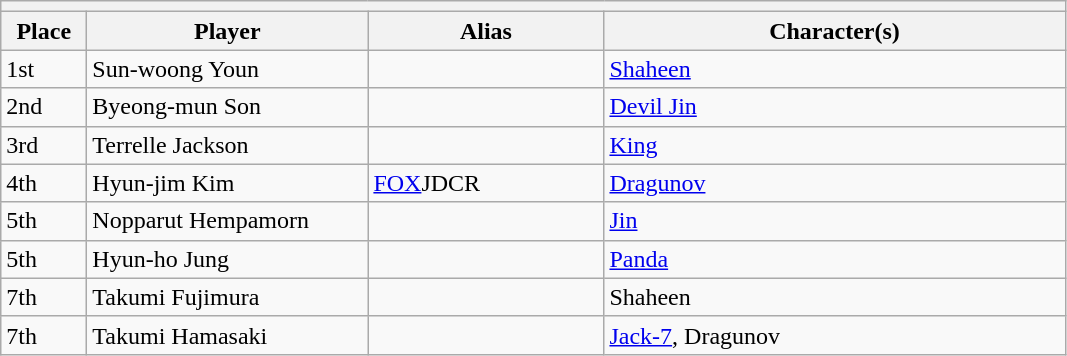<table class="wikitable">
<tr>
<th colspan=4></th>
</tr>
<tr>
<th style="width:50px;">Place</th>
<th style="width:180px;">Player</th>
<th style="width:150px;">Alias</th>
<th style="width:300px;">Character(s)</th>
</tr>
<tr>
<td>1st</td>
<td> Sun-woong Youn</td>
<td></td>
<td><a href='#'>Shaheen</a></td>
</tr>
<tr>
<td>2nd</td>
<td> Byeong-mun Son</td>
<td></td>
<td><a href='#'>Devil Jin</a></td>
</tr>
<tr>
<td>3rd</td>
<td> Terrelle Jackson</td>
<td></td>
<td><a href='#'>King</a></td>
</tr>
<tr>
<td>4th</td>
<td> Hyun-jim Kim</td>
<td><a href='#'>FOX</a>JDCR</td>
<td><a href='#'>Dragunov</a></td>
</tr>
<tr>
<td>5th</td>
<td> Nopparut Hempamorn</td>
<td></td>
<td><a href='#'>Jin</a></td>
</tr>
<tr>
<td>5th</td>
<td> Hyun-ho Jung</td>
<td></td>
<td><a href='#'>Panda</a></td>
</tr>
<tr>
<td>7th</td>
<td> Takumi Fujimura</td>
<td></td>
<td>Shaheen</td>
</tr>
<tr>
<td>7th</td>
<td> Takumi Hamasaki</td>
<td></td>
<td><a href='#'>Jack-7</a>, Dragunov</td>
</tr>
</table>
